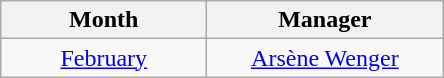<table class="wikitable" style="text-align:center">
<tr>
<th>Month</th>
<th>Manager</th>
</tr>
<tr>
<td width="130"><a href='#'>February</a></td>
<td width="150"> <a href='#'>Arsène Wenger</a></td>
</tr>
</table>
